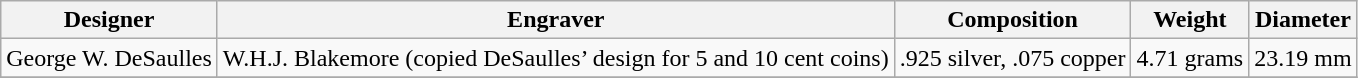<table class="wikitable">
<tr>
<th>Designer</th>
<th>Engraver</th>
<th>Composition</th>
<th>Weight</th>
<th>Diameter</th>
</tr>
<tr>
<td>George W. DeSaulles</td>
<td>W.H.J. Blakemore (copied DeSaulles’ design for 5 and 10 cent coins)</td>
<td>.925 silver, .075 copper</td>
<td>4.71 grams</td>
<td>23.19 mm</td>
</tr>
<tr>
</tr>
</table>
